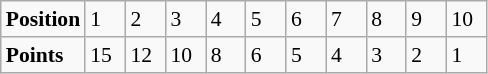<table class="wikitable" style="font-size: 90%;">
<tr>
<td><strong>Position</strong></td>
<td width=20>1</td>
<td width=20>2</td>
<td width=20>3</td>
<td width=20>4</td>
<td width=20>5</td>
<td width=20>6</td>
<td width=20>7</td>
<td width=20>8</td>
<td width=20>9</td>
<td width=20>10</td>
</tr>
<tr>
<td><strong>Points</strong></td>
<td>15</td>
<td>12</td>
<td>10</td>
<td>8</td>
<td>6</td>
<td>5</td>
<td>4</td>
<td>3</td>
<td>2</td>
<td>1</td>
</tr>
</table>
